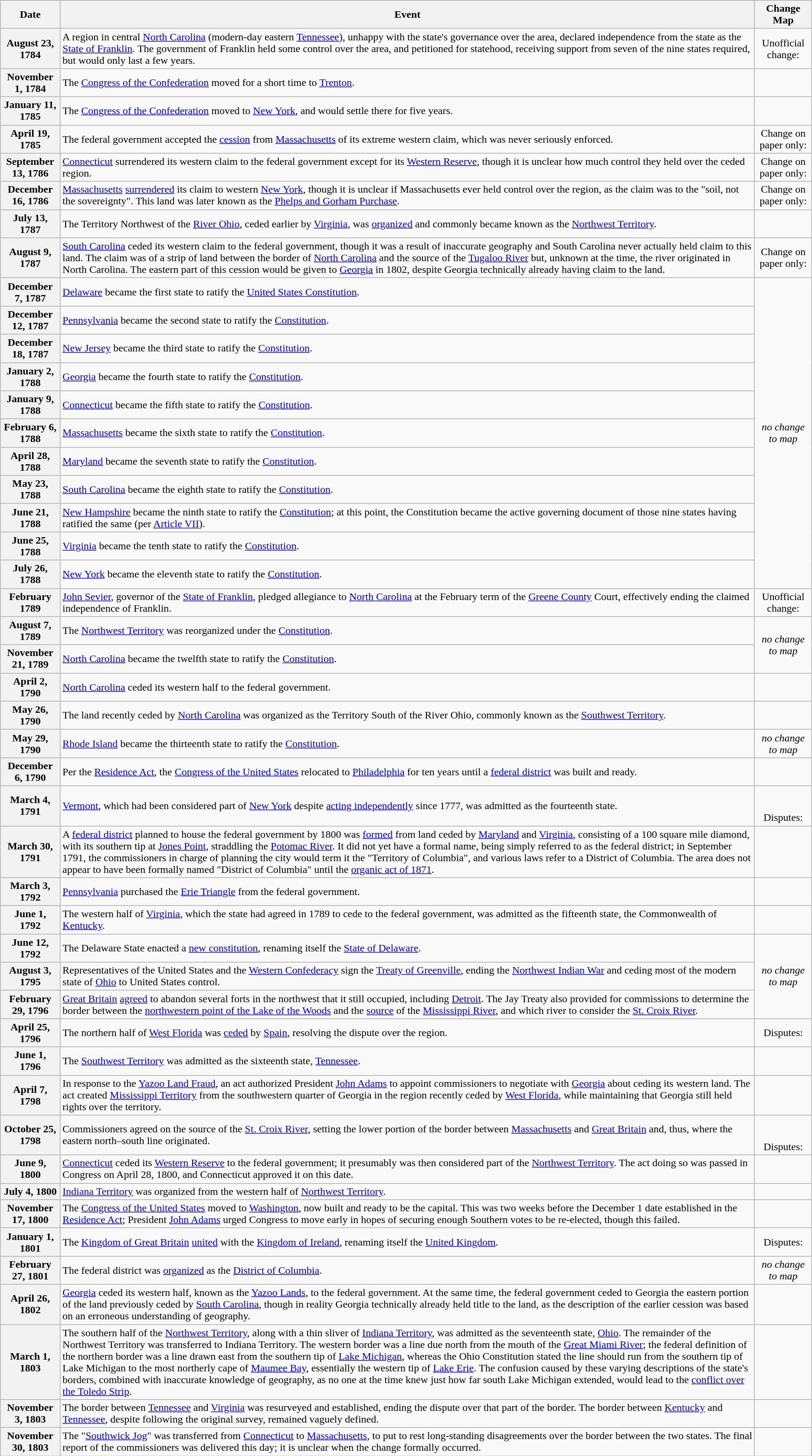<table class="wikitable plainrowheaders">
<tr>
<th scope="col">Date</th>
<th scope="col">Event</th>
<th scope="col">Change Map</th>
</tr>
<tr>
<th scope=row>August 23, 1784</th>
<td>A region in central <a href='#'>North Carolina</a> (modern-day eastern <a href='#'>Tennessee</a>), unhappy with the state's governance over the area, declared independence from the state as the <a href='#'>State of Franklin</a>. The government of Franklin held some control over the area, and petitioned for statehood, receiving support from seven of the nine states required, but would only last a few years.</td>
<td align="center">Unofficial change:<br></td>
</tr>
<tr>
<th scope=row>November 1, 1784</th>
<td>The <a href='#'>Congress of the Confederation</a> moved for a short time to <a href='#'>Trenton</a>.</td>
<td align="center"></td>
</tr>
<tr>
<th scope=row>January 11, 1785</th>
<td>The <a href='#'>Congress of the Confederation</a> moved to <a href='#'>New York</a>, and would settle there for five years.</td>
<td align="center"></td>
</tr>
<tr>
<th scope=row>April 19, 1785</th>
<td>The federal government accepted the <a href='#'>cession</a> from <a href='#'>Massachusetts</a> of its extreme western claim, which was never seriously enforced.</td>
<td align="center">Change on paper only:<br></td>
</tr>
<tr>
<th scope=row>September 13, 1786</th>
<td><a href='#'>Connecticut</a> surrendered its western claim to the federal government except for its <a href='#'>Western Reserve</a>, though it is unclear how much control they held over the ceded region.</td>
<td align="center">Change on paper only:<br></td>
</tr>
<tr>
<th scope=row>December 16, 1786</th>
<td><a href='#'>Massachusetts</a> <a href='#'>surrendered</a> its claim to western <a href='#'>New York</a>, though it is unclear if Massachusetts ever held control over the region, as the claim was to the "soil, not the sovereignty". This land was later known as the <a href='#'>Phelps and Gorham Purchase</a>.</td>
<td align="center">Change on paper only:<br></td>
</tr>
<tr>
<th scope=row>July 13, 1787</th>
<td>The Territory Northwest of the <a href='#'>River Ohio</a>, ceded earlier by <a href='#'>Virginia</a>, was <a href='#'>organized</a> and commonly became known as the <a href='#'>Northwest Territory</a>.</td>
<td></td>
</tr>
<tr>
<th scope=row>August 9, 1787</th>
<td><a href='#'>South Carolina</a> ceded its western claim to the federal government, though it was a result of inaccurate geography and South Carolina never actually held claim to this land. The claim was of a strip of land between the border of <a href='#'>North Carolina</a> and the source of the <a href='#'>Tugaloo River</a> but, unknown at the time, the river originated in North Carolina. The eastern part of this cession would be given to <a href='#'>Georgia</a> in 1802, despite Georgia technically already having claim to the land.</td>
<td align="center">Change on paper only:<br></td>
</tr>
<tr>
<th scope=row>December 7, 1787</th>
<td><a href='#'>Delaware</a> became the first state to ratify the <a href='#'>United States Constitution</a>.</td>
<td align="center" rowspan=11><em>no change to map</em></td>
</tr>
<tr>
<th scope=row>December 12, 1787</th>
<td><a href='#'>Pennsylvania</a> became the second state to ratify the <a href='#'>Constitution</a>.</td>
</tr>
<tr>
<th scope=row>December 18, 1787</th>
<td><a href='#'>New Jersey</a> became the third state to ratify the <a href='#'>Constitution</a>.</td>
</tr>
<tr>
<th scope=row>January 2, 1788</th>
<td><a href='#'>Georgia</a> became the fourth state to ratify the <a href='#'>Constitution</a>.</td>
</tr>
<tr>
<th scope=row>January 9, 1788</th>
<td><a href='#'>Connecticut</a> became the fifth state to ratify the <a href='#'>Constitution</a>.</td>
</tr>
<tr>
<th scope=row>February 6, 1788</th>
<td><a href='#'>Massachusetts</a> became the sixth state to ratify the <a href='#'>Constitution</a>.</td>
</tr>
<tr>
<th scope=row>April 28, 1788</th>
<td><a href='#'>Maryland</a> became the seventh state to ratify the <a href='#'>Constitution</a>.</td>
</tr>
<tr>
<th scope=row>May 23, 1788</th>
<td><a href='#'>South Carolina</a> became the eighth state to ratify the <a href='#'>Constitution</a>.</td>
</tr>
<tr>
<th scope=row>June 21, 1788</th>
<td><a href='#'>New Hampshire</a> became the ninth state to ratify the <a href='#'>Constitution</a>; at this point, the Constitution became the active governing document of those nine states having ratified the same (per <a href='#'>Article VII</a>).</td>
</tr>
<tr>
<th scope=row>June 25, 1788</th>
<td><a href='#'>Virginia</a> became the tenth state to ratify the <a href='#'>Constitution</a>.</td>
</tr>
<tr>
<th scope=row>July 26, 1788</th>
<td><a href='#'>New York</a> became the eleventh state to ratify the <a href='#'>Constitution</a>.</td>
</tr>
<tr>
<th scope=row>February 1789</th>
<td><a href='#'>John Sevier</a>, governor of the <a href='#'>State of Franklin</a>, pledged allegiance to <a href='#'>North Carolina</a> at the February term of the <a href='#'>Greene County</a> Court, effectively ending the claimed independence of Franklin.</td>
<td align="center">Unofficial change:<br></td>
</tr>
<tr>
<th scope=row>August 7, 1789</th>
<td>The <a href='#'>Northwest Territory</a> was reorganized under the <a href='#'>Constitution</a>.</td>
<td align="center" rowspan=2><em>no change to map</em></td>
</tr>
<tr>
<th scope=row>November 21, 1789</th>
<td><a href='#'>North Carolina</a> became the twelfth state to ratify the <a href='#'>Constitution</a>.</td>
</tr>
<tr>
<th scope=row>April 2, 1790</th>
<td><a href='#'>North Carolina</a> ceded its western half to the federal government.</td>
<td></td>
</tr>
<tr>
<th scope=row>May 26, 1790</th>
<td>The land recently ceded by <a href='#'>North Carolina</a> was organized as the Territory South of the River Ohio, commonly known as the <a href='#'>Southwest Territory</a>.</td>
<td></td>
</tr>
<tr>
<th scope=row>May 29, 1790</th>
<td><a href='#'>Rhode Island</a> became the thirteenth state to ratify the <a href='#'>Constitution</a>.</td>
<td align="center"><em>no change to map</em></td>
</tr>
<tr>
<th scope=row>December 6, 1790</th>
<td>Per the <a href='#'>Residence Act</a>, the <a href='#'>Congress of the United States</a> relocated to <a href='#'>Philadelphia</a> for ten years until a <a href='#'>federal district</a> was built and ready.</td>
<td align="center"></td>
</tr>
<tr>
<th scope=row>March 4, 1791</th>
<td><a href='#'>Vermont</a>, which had been considered part of <a href='#'>New York</a> despite <a href='#'>acting independently</a> since 1777, was admitted as the fourteenth state.</td>
<td align="center"><br><br>Disputes:<br></td>
</tr>
<tr>
<th scope=row>March 30, 1791</th>
<td>A <a href='#'>federal district</a> planned to house the federal government by 1800 was <a href='#'>formed</a> from land ceded by <a href='#'>Maryland</a> and <a href='#'>Virginia</a>, consisting of a 100 square mile diamond, with its southern tip at <a href='#'>Jones Point</a>, straddling the <a href='#'>Potomac River</a>. It did not yet have a formal name, being simply referred to as the federal district; in September 1791, the commissioners in charge of planning the city would term it the "Territory of Columbia", and various laws refer to a District of Columbia. The area does not appear to have been formally named "District of Columbia" until the <a href='#'>organic act of 1871</a>.</td>
<td></td>
</tr>
<tr>
<th scope=row>March 3, 1792</th>
<td><a href='#'>Pennsylvania</a> purchased the <a href='#'>Erie Triangle</a> from the federal government.</td>
<td></td>
</tr>
<tr>
<th scope=row>June 1, 1792</th>
<td>The western half of <a href='#'>Virginia</a>, which the state had agreed in 1789 to cede to the federal government, was admitted as the fifteenth state, the Commonwealth of <a href='#'>Kentucky</a>.</td>
<td></td>
</tr>
<tr>
<th scope=row>June 12, 1792</th>
<td>The Delaware State enacted a <a href='#'>new constitution</a>, renaming itself the <a href='#'>State of Delaware</a>.</td>
<td align="center" rowspan=3><em>no change to map</em></td>
</tr>
<tr>
<th scope=row>August 3, 1795</th>
<td>Representatives of the United States and the <a href='#'>Western Confederacy</a> sign the <a href='#'>Treaty of Greenville</a>, ending the <a href='#'>Northwest Indian War</a> and ceding most of the modern state of <a href='#'>Ohio</a> to United States control.</td>
</tr>
<tr>
<th scope=row>February 29, 1796</th>
<td><a href='#'>Great Britain</a> <a href='#'>agreed</a> to abandon several forts in the northwest that it still occupied, including <a href='#'>Detroit</a>. The Jay Treaty also provided for commissions to determine the border between the <a href='#'>northwestern point of the Lake of the Woods</a> and the <a href='#'>source</a> of the <a href='#'>Mississippi River</a>, and which river to consider the <a href='#'>St. Croix River</a>.</td>
</tr>
<tr>
<th scope=row>April 25, 1796</th>
<td>The northern half of <a href='#'>West Florida</a> was <a href='#'>ceded</a> by <a href='#'>Spain</a>, resolving the dispute over the region.</td>
<td align="center">Disputes:<br></td>
</tr>
<tr>
<th scope=row>June 1, 1796</th>
<td>The <a href='#'>Southwest Territory</a> was admitted as the sixteenth state, <a href='#'>Tennessee</a>.</td>
<td></td>
</tr>
<tr>
<th scope=row>April 7, 1798</th>
<td>In response to the <a href='#'>Yazoo Land Fraud</a>, an act authorized President <a href='#'>John Adams</a> to appoint commissioners to negotiate with <a href='#'>Georgia</a> about ceding its western land. The act created <a href='#'>Mississippi Territory</a> from the southwestern quarter of Georgia in the region recently ceded by <a href='#'>West Florida</a>, while maintaining that Georgia still held rights over the territory.</td>
<td></td>
</tr>
<tr>
<th scope=row>October 25, 1798</th>
<td>Commissioners agreed on the source of the <a href='#'>St. Croix River</a>, setting the lower portion of the border between <a href='#'>Massachusetts</a> and <a href='#'>Great Britain</a> and, thus, where the eastern north–south line originated.</td>
<td align="center"><br><br>Disputes:<br></td>
</tr>
<tr>
<th scope=row>June 9, 1800</th>
<td><a href='#'>Connecticut</a> ceded its <a href='#'>Western Reserve</a> to the federal government; it presumably was then considered part of the <a href='#'>Northwest Territory</a>. The act doing so was passed in Congress on April 28, 1800, and Connecticut approved it on this date.</td>
<td></td>
</tr>
<tr>
<th scope=row>July 4, 1800</th>
<td><a href='#'>Indiana Territory</a> was organized from the western half of <a href='#'>Northwest Territory</a>.</td>
<td></td>
</tr>
<tr>
<th scope=row>November 17, 1800</th>
<td>The <a href='#'>Congress of the United States</a> moved to <a href='#'>Washington</a>, now built and ready to be the capital. This was two weeks before the December 1 date established in the <a href='#'>Residence Act</a>; President <a href='#'>John Adams</a> urged Congress to move early in hopes of securing enough Southern votes to be re-elected, though this failed.</td>
<td align="center"></td>
</tr>
<tr>
<th scope=row>January 1, 1801</th>
<td>The <a href='#'>Kingdom of Great Britain</a> <a href='#'>united</a> with the <a href='#'>Kingdom of Ireland</a>, renaming itself the <a href='#'>United Kingdom</a>.</td>
<td align="center">Disputes:<br></td>
</tr>
<tr>
<th scope=row>February 27, 1801</th>
<td>The federal district was <a href='#'>organized</a> as the <a href='#'>District of Columbia</a>.</td>
<td align="center"><em>no change to map</em></td>
</tr>
<tr>
<th scope=row>April 26, 1802</th>
<td><a href='#'>Georgia</a> ceded its western half, known as the <a href='#'>Yazoo Lands</a>, to the federal government. At the same time, the federal government ceded to Georgia the eastern portion of the land previously ceded by <a href='#'>South Carolina</a>, though in reality Georgia technically already held title to the land, as the description of the earlier cession was based on an erroneous understanding of geography.</td>
<td></td>
</tr>
<tr>
<th scope=row>March 1, 1803</th>
<td>The southern half of the <a href='#'>Northwest Territory</a>, along with a thin sliver of <a href='#'>Indiana Territory</a>, was admitted as the seventeenth state, <a href='#'>Ohio</a>. The remainder of the Northwest Territory was transferred to Indiana Territory. The western border was a line due north from the mouth of the <a href='#'>Great Miami River</a>; the federal definition of the northern border was a line drawn east from the southern tip of <a href='#'>Lake Michigan</a>, whereas the Ohio Constitution stated the line should run from the southern tip of Lake Michigan to the most northerly cape of <a href='#'>Maumee Bay</a>, essentially the western tip of <a href='#'>Lake Erie</a>. The confusion caused by these varying descriptions of the state's borders, combined with inaccurate knowledge of geography, as no one at the time knew just how far south Lake Michigan extended, would lead to the <a href='#'>conflict over the Toledo Strip</a>.</td>
<td></td>
</tr>
<tr>
<th scope=row>November 3, 1803</th>
<td>The border between <a href='#'>Tennessee</a> and <a href='#'>Virginia</a> was resurveyed and established, ending the dispute over that part of the border. The border between <a href='#'>Kentucky</a> and <a href='#'>Tennessee</a>, despite following the original survey, remained vaguely defined.</td>
<td></td>
</tr>
<tr>
<th scope=row>November 30, 1803</th>
<td>The "<a href='#'>Southwick Jog</a>" was transferred from <a href='#'>Connecticut</a> to <a href='#'>Massachusetts</a>, to put to rest long-standing disagreements over the border between the two states. The final report of the commissioners was delivered this day; it is unclear when the change formally occurred.</td>
<td></td>
</tr>
</table>
